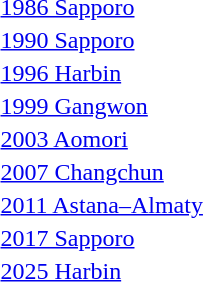<table>
<tr>
<td><a href='#'>1986 Sapporo</a></td>
<td></td>
<td></td>
<td></td>
</tr>
<tr>
<td><a href='#'>1990 Sapporo</a></td>
<td></td>
<td></td>
<td></td>
</tr>
<tr>
<td><a href='#'>1996 Harbin</a></td>
<td></td>
<td></td>
<td></td>
</tr>
<tr>
<td><a href='#'>1999 Gangwon</a></td>
<td></td>
<td></td>
<td></td>
</tr>
<tr>
<td><a href='#'>2003 Aomori</a></td>
<td></td>
<td></td>
<td></td>
</tr>
<tr>
<td><a href='#'>2007 Changchun</a></td>
<td></td>
<td></td>
<td></td>
</tr>
<tr>
<td><a href='#'>2011 Astana–Almaty</a></td>
<td></td>
<td></td>
<td></td>
</tr>
<tr>
<td><a href='#'>2017 Sapporo</a></td>
<td></td>
<td></td>
<td></td>
</tr>
<tr>
<td><a href='#'>2025 Harbin</a></td>
<td></td>
<td></td>
<td></td>
</tr>
</table>
